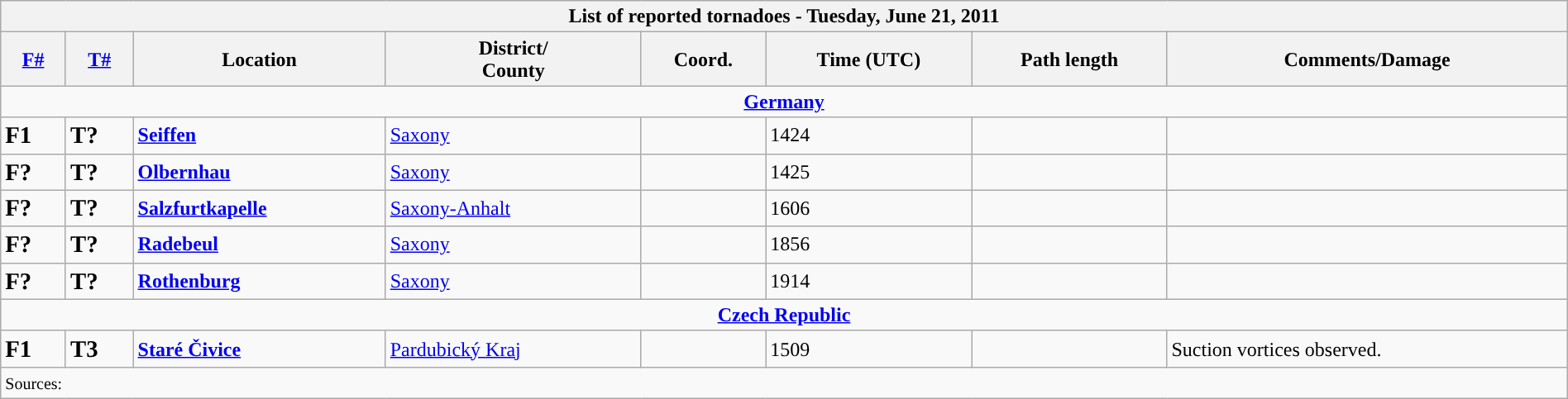<table class="wikitable collapsible" width="100%">
<tr>
<th colspan="8">List of reported tornadoes - Tuesday, June 21, 2011</th>
</tr>
<tr>
<th><a href='#'>F#</a></th>
<th><a href='#'>T#</a></th>
<th>Location</th>
<th>District/<br>County</th>
<th>Coord.</th>
<th>Time (UTC)</th>
<th>Path length</th>
<th>Comments/Damage</th>
</tr>
<tr>
<td colspan="8" align=center><strong><a href='#'>Germany</a></strong></td>
</tr>
<tr>
<td><big><strong>F1</strong></big></td>
<td><big><strong>T?</strong></big></td>
<td><strong><a href='#'>Seiffen</a></strong></td>
<td><a href='#'>Saxony</a></td>
<td></td>
<td>1424</td>
<td></td>
<td></td>
</tr>
<tr>
<td><big><strong>F?</strong></big></td>
<td><big><strong>T?</strong></big></td>
<td><strong><a href='#'>Olbernhau</a></strong></td>
<td><a href='#'>Saxony</a></td>
<td></td>
<td>1425</td>
<td></td>
<td></td>
</tr>
<tr>
<td><big><strong>F?</strong></big></td>
<td><big><strong>T?</strong></big></td>
<td><strong><a href='#'>Salzfurtkapelle</a></strong></td>
<td><a href='#'>Saxony-Anhalt</a></td>
<td></td>
<td>1606</td>
<td></td>
<td></td>
</tr>
<tr>
<td><big><strong>F?</strong></big></td>
<td><big><strong>T?</strong></big></td>
<td><strong><a href='#'>Radebeul</a></strong></td>
<td><a href='#'>Saxony</a></td>
<td></td>
<td>1856</td>
<td></td>
<td></td>
</tr>
<tr>
<td><big><strong>F?</strong></big></td>
<td><big><strong>T?</strong></big></td>
<td><strong><a href='#'>Rothenburg</a></strong></td>
<td><a href='#'>Saxony</a></td>
<td></td>
<td>1914</td>
<td></td>
<td></td>
</tr>
<tr>
<td colspan="8" align=center><strong><a href='#'>Czech Republic</a></strong></td>
</tr>
<tr>
<td><big><strong>F1</strong></big></td>
<td><big><strong>T3</strong></big></td>
<td><strong><a href='#'>Staré Čivice</a></strong></td>
<td><a href='#'>Pardubický Kraj</a></td>
<td></td>
<td>1509</td>
<td></td>
<td>Suction vortices observed.</td>
</tr>
<tr>
<td colspan="8"><small>Sources:  </small></td>
</tr>
</table>
